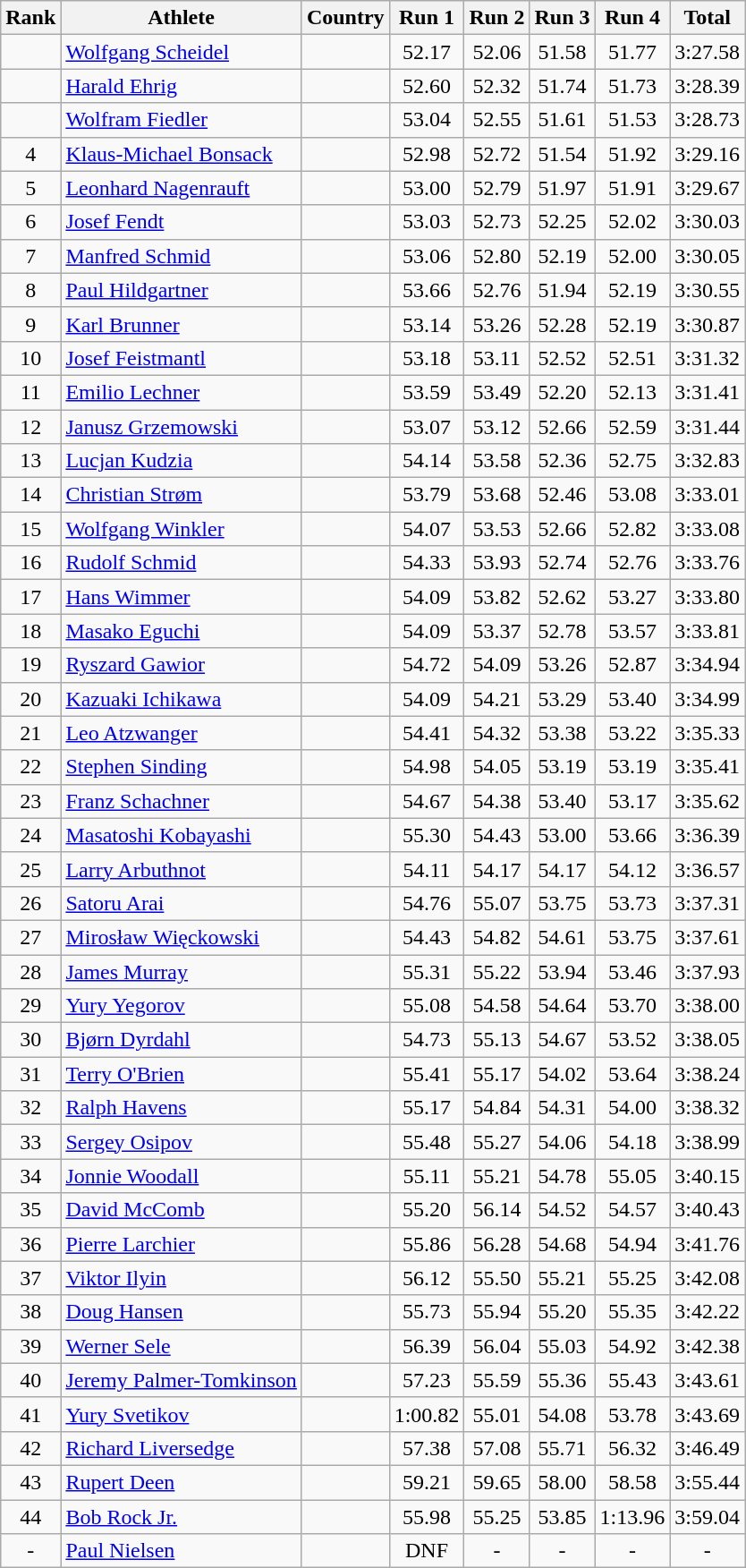<table class="wikitable sortable" style="text-align:center">
<tr>
<th>Rank</th>
<th>Athlete</th>
<th>Country</th>
<th>Run 1</th>
<th>Run 2</th>
<th>Run 3</th>
<th>Run 4</th>
<th>Total</th>
</tr>
<tr>
<td></td>
<td align=left><a href='#'>Wolfgang Scheidel</a></td>
<td align=left></td>
<td>52.17</td>
<td>52.06</td>
<td>51.58</td>
<td>51.77</td>
<td>3:27.58</td>
</tr>
<tr>
<td></td>
<td align=left><a href='#'>Harald Ehrig</a></td>
<td align=left></td>
<td>52.60</td>
<td>52.32</td>
<td>51.74</td>
<td>51.73</td>
<td>3:28.39</td>
</tr>
<tr>
<td></td>
<td align=left><a href='#'>Wolfram Fiedler</a></td>
<td align=left></td>
<td>53.04</td>
<td>52.55</td>
<td>51.61</td>
<td>51.53</td>
<td>3:28.73</td>
</tr>
<tr>
<td>4</td>
<td align=left><a href='#'>Klaus-Michael Bonsack</a></td>
<td align=left></td>
<td>52.98</td>
<td>52.72</td>
<td>51.54</td>
<td>51.92</td>
<td>3:29.16</td>
</tr>
<tr>
<td>5</td>
<td align=left><a href='#'>Leonhard Nagenrauft</a></td>
<td align=left></td>
<td>53.00</td>
<td>52.79</td>
<td>51.97</td>
<td>51.91</td>
<td>3:29.67</td>
</tr>
<tr>
<td>6</td>
<td align=left><a href='#'>Josef Fendt</a></td>
<td align=left></td>
<td>53.03</td>
<td>52.73</td>
<td>52.25</td>
<td>52.02</td>
<td>3:30.03</td>
</tr>
<tr>
<td>7</td>
<td align=left><a href='#'>Manfred Schmid</a></td>
<td align=left></td>
<td>53.06</td>
<td>52.80</td>
<td>52.19</td>
<td>52.00</td>
<td>3:30.05</td>
</tr>
<tr>
<td>8</td>
<td align=left><a href='#'>Paul Hildgartner</a></td>
<td align=left></td>
<td>53.66</td>
<td>52.76</td>
<td>51.94</td>
<td>52.19</td>
<td>3:30.55</td>
</tr>
<tr>
<td>9</td>
<td align=left><a href='#'>Karl Brunner</a></td>
<td align=left></td>
<td>53.14</td>
<td>53.26</td>
<td>52.28</td>
<td>52.19</td>
<td>3:30.87</td>
</tr>
<tr>
<td>10</td>
<td align=left><a href='#'>Josef Feistmantl</a></td>
<td align=left></td>
<td>53.18</td>
<td>53.11</td>
<td>52.52</td>
<td>52.51</td>
<td>3:31.32</td>
</tr>
<tr>
<td>11</td>
<td align=left><a href='#'>Emilio Lechner</a></td>
<td align=left></td>
<td>53.59</td>
<td>53.49</td>
<td>52.20</td>
<td>52.13</td>
<td>3:31.41</td>
</tr>
<tr>
<td>12</td>
<td align=left><a href='#'>Janusz Grzemowski</a></td>
<td align=left></td>
<td>53.07</td>
<td>53.12</td>
<td>52.66</td>
<td>52.59</td>
<td>3:31.44</td>
</tr>
<tr>
<td>13</td>
<td align=left><a href='#'>Lucjan Kudzia</a></td>
<td align=left></td>
<td>54.14</td>
<td>53.58</td>
<td>52.36</td>
<td>52.75</td>
<td>3:32.83</td>
</tr>
<tr>
<td>14</td>
<td align=left><a href='#'>Christian Strøm</a></td>
<td align=left></td>
<td>53.79</td>
<td>53.68</td>
<td>52.46</td>
<td>53.08</td>
<td>3:33.01</td>
</tr>
<tr>
<td>15</td>
<td align=left><a href='#'>Wolfgang Winkler</a></td>
<td align=left></td>
<td>54.07</td>
<td>53.53</td>
<td>52.66</td>
<td>52.82</td>
<td>3:33.08</td>
</tr>
<tr>
<td>16</td>
<td align=left><a href='#'>Rudolf Schmid</a></td>
<td align=left></td>
<td>54.33</td>
<td>53.93</td>
<td>52.74</td>
<td>52.76</td>
<td>3:33.76</td>
</tr>
<tr>
<td>17</td>
<td align=left><a href='#'>Hans Wimmer</a></td>
<td align=left></td>
<td>54.09</td>
<td>53.82</td>
<td>52.62</td>
<td>53.27</td>
<td>3:33.80</td>
</tr>
<tr>
<td>18</td>
<td align=left><a href='#'>Masako Eguchi</a></td>
<td align=left></td>
<td>54.09</td>
<td>53.37</td>
<td>52.78</td>
<td>53.57</td>
<td>3:33.81</td>
</tr>
<tr>
<td>19</td>
<td align=left><a href='#'>Ryszard Gawior</a></td>
<td align=left></td>
<td>54.72</td>
<td>54.09</td>
<td>53.26</td>
<td>52.87</td>
<td>3:34.94</td>
</tr>
<tr>
<td>20</td>
<td align=left><a href='#'>Kazuaki Ichikawa</a></td>
<td align=left></td>
<td>54.09</td>
<td>54.21</td>
<td>53.29</td>
<td>53.40</td>
<td>3:34.99</td>
</tr>
<tr>
<td>21</td>
<td align=left><a href='#'>Leo Atzwanger</a></td>
<td align=left></td>
<td>54.41</td>
<td>54.32</td>
<td>53.38</td>
<td>53.22</td>
<td>3:35.33</td>
</tr>
<tr>
<td>22</td>
<td align=left><a href='#'>Stephen Sinding</a></td>
<td align=left></td>
<td>54.98</td>
<td>54.05</td>
<td>53.19</td>
<td>53.19</td>
<td>3:35.41</td>
</tr>
<tr>
<td>23</td>
<td align=left><a href='#'>Franz Schachner</a></td>
<td align=left></td>
<td>54.67</td>
<td>54.38</td>
<td>53.40</td>
<td>53.17</td>
<td>3:35.62</td>
</tr>
<tr>
<td>24</td>
<td align=left><a href='#'>Masatoshi Kobayashi</a></td>
<td align=left></td>
<td>55.30</td>
<td>54.43</td>
<td>53.00</td>
<td>53.66</td>
<td>3:36.39</td>
</tr>
<tr>
<td>25</td>
<td align=left><a href='#'>Larry Arbuthnot</a></td>
<td align=left></td>
<td>54.11</td>
<td>54.17</td>
<td>54.17</td>
<td>54.12</td>
<td>3:36.57</td>
</tr>
<tr>
<td>26</td>
<td align=left><a href='#'>Satoru Arai</a></td>
<td align=left></td>
<td>54.76</td>
<td>55.07</td>
<td>53.75</td>
<td>53.73</td>
<td>3:37.31</td>
</tr>
<tr>
<td>27</td>
<td align=left><a href='#'>Mirosław Więckowski</a></td>
<td align=left></td>
<td>54.43</td>
<td>54.82</td>
<td>54.61</td>
<td>53.75</td>
<td>3:37.61</td>
</tr>
<tr>
<td>28</td>
<td align=left><a href='#'>James Murray</a></td>
<td align=left></td>
<td>55.31</td>
<td>55.22</td>
<td>53.94</td>
<td>53.46</td>
<td>3:37.93</td>
</tr>
<tr>
<td>29</td>
<td align=left><a href='#'>Yury Yegorov</a></td>
<td align=left></td>
<td>55.08</td>
<td>54.58</td>
<td>54.64</td>
<td>53.70</td>
<td>3:38.00</td>
</tr>
<tr>
<td>30</td>
<td align=left><a href='#'>Bjørn Dyrdahl</a></td>
<td align=left></td>
<td>54.73</td>
<td>55.13</td>
<td>54.67</td>
<td>53.52</td>
<td>3:38.05</td>
</tr>
<tr>
<td>31</td>
<td align=left><a href='#'>Terry O'Brien</a></td>
<td align=left></td>
<td>55.41</td>
<td>55.17</td>
<td>54.02</td>
<td>53.64</td>
<td>3:38.24</td>
</tr>
<tr>
<td>32</td>
<td align=left><a href='#'>Ralph Havens</a></td>
<td align=left></td>
<td>55.17</td>
<td>54.84</td>
<td>54.31</td>
<td>54.00</td>
<td>3:38.32</td>
</tr>
<tr>
<td>33</td>
<td align=left><a href='#'>Sergey Osipov</a></td>
<td align=left></td>
<td>55.48</td>
<td>55.27</td>
<td>54.06</td>
<td>54.18</td>
<td>3:38.99</td>
</tr>
<tr>
<td>34</td>
<td align=left><a href='#'>Jonnie Woodall</a></td>
<td align=left></td>
<td>55.11</td>
<td>55.21</td>
<td>54.78</td>
<td>55.05</td>
<td>3:40.15</td>
</tr>
<tr>
<td>35</td>
<td align=left><a href='#'>David McComb</a></td>
<td align=left></td>
<td>55.20</td>
<td>56.14</td>
<td>54.52</td>
<td>54.57</td>
<td>3:40.43</td>
</tr>
<tr>
<td>36</td>
<td align=left><a href='#'>Pierre Larchier</a></td>
<td align=left></td>
<td>55.86</td>
<td>56.28</td>
<td>54.68</td>
<td>54.94</td>
<td>3:41.76</td>
</tr>
<tr>
<td>37</td>
<td align=left><a href='#'>Viktor Ilyin</a></td>
<td align=left></td>
<td>56.12</td>
<td>55.50</td>
<td>55.21</td>
<td>55.25</td>
<td>3:42.08</td>
</tr>
<tr>
<td>38</td>
<td align=left><a href='#'>Doug Hansen</a></td>
<td align=left></td>
<td>55.73</td>
<td>55.94</td>
<td>55.20</td>
<td>55.35</td>
<td>3:42.22</td>
</tr>
<tr>
<td>39</td>
<td align=left><a href='#'>Werner Sele</a></td>
<td align=left></td>
<td>56.39</td>
<td>56.04</td>
<td>55.03</td>
<td>54.92</td>
<td>3:42.38</td>
</tr>
<tr>
<td>40</td>
<td align=left><a href='#'>Jeremy Palmer-Tomkinson</a></td>
<td align=left></td>
<td>57.23</td>
<td>55.59</td>
<td>55.36</td>
<td>55.43</td>
<td>3:43.61</td>
</tr>
<tr>
<td>41</td>
<td align=left><a href='#'>Yury Svetikov</a></td>
<td align=left></td>
<td>1:00.82</td>
<td>55.01</td>
<td>54.08</td>
<td>53.78</td>
<td>3:43.69</td>
</tr>
<tr>
<td>42</td>
<td align=left><a href='#'>Richard Liversedge</a></td>
<td align=left></td>
<td>57.38</td>
<td>57.08</td>
<td>55.71</td>
<td>56.32</td>
<td>3:46.49</td>
</tr>
<tr>
<td>43</td>
<td align=left><a href='#'>Rupert Deen</a></td>
<td align=left></td>
<td>59.21</td>
<td>59.65</td>
<td>58.00</td>
<td>58.58</td>
<td>3:55.44</td>
</tr>
<tr>
<td>44</td>
<td align=left><a href='#'>Bob Rock Jr.</a></td>
<td align=left></td>
<td>55.98</td>
<td>55.25</td>
<td>53.85</td>
<td>1:13.96</td>
<td>3:59.04</td>
</tr>
<tr>
<td>-</td>
<td align=left><a href='#'>Paul Nielsen</a></td>
<td align=left></td>
<td>DNF</td>
<td>-</td>
<td>-</td>
<td>-</td>
<td>-</td>
</tr>
</table>
